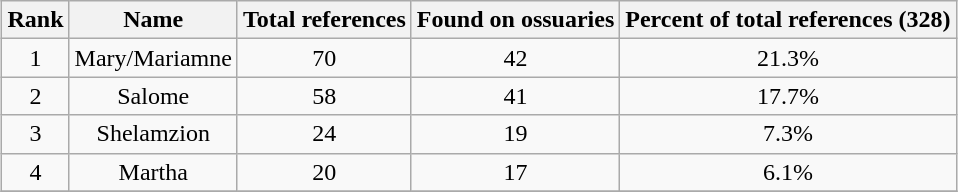<table class="wikitable" style="text-align: center;margin: 1em auto;" align="center">
<tr>
<th>Rank</th>
<th>Name</th>
<th>Total references</th>
<th>Found on ossuaries</th>
<th>Percent of total references (328)</th>
</tr>
<tr>
<td>1</td>
<td>Mary/Mariamne</td>
<td>70</td>
<td>42</td>
<td>21.3%</td>
</tr>
<tr>
<td>2</td>
<td>Salome</td>
<td>58</td>
<td>41</td>
<td>17.7%</td>
</tr>
<tr>
<td>3</td>
<td>Shelamzion</td>
<td>24</td>
<td>19</td>
<td>7.3%</td>
</tr>
<tr>
<td>4</td>
<td>Martha</td>
<td>20</td>
<td>17</td>
<td>6.1%</td>
</tr>
<tr>
</tr>
</table>
